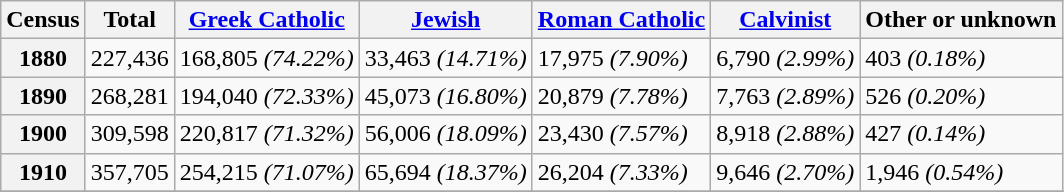<table class="wikitable">
<tr>
<th>Census</th>
<th>Total</th>
<th><a href='#'>Greek Catholic</a></th>
<th><a href='#'>Jewish</a></th>
<th><a href='#'>Roman Catholic</a></th>
<th><a href='#'>Calvinist</a></th>
<th>Other or unknown</th>
</tr>
<tr>
<th>1880</th>
<td>227,436</td>
<td>168,805 <em>(74.22%)</em></td>
<td>33,463 <em>(14.71%)</em></td>
<td>17,975 <em>(7.90%)</em></td>
<td>6,790 <em>(2.99%)</em></td>
<td>403 <em>(0.18%)</em></td>
</tr>
<tr>
<th>1890</th>
<td>268,281</td>
<td>194,040 <em>(72.33%)</em></td>
<td>45,073 <em>(16.80%)</em></td>
<td>20,879 <em>(7.78%)</em></td>
<td>7,763 <em>(2.89%)</em></td>
<td>526 <em>(0.20%)</em></td>
</tr>
<tr>
<th>1900</th>
<td>309,598</td>
<td>220,817 <em>(71.32%)</em></td>
<td>56,006 <em>(18.09%)</em></td>
<td>23,430 <em>(7.57%)</em></td>
<td>8,918 <em>(2.88%)</em></td>
<td>427 <em>(0.14%)</em></td>
</tr>
<tr>
<th>1910</th>
<td>357,705</td>
<td>254,215 <em>(71.07%)</em></td>
<td>65,694 <em>(18.37%)</em></td>
<td>26,204 <em>(7.33%)</em></td>
<td>9,646 <em>(2.70%)</em></td>
<td>1,946 <em>(0.54%)</em></td>
</tr>
<tr>
</tr>
</table>
